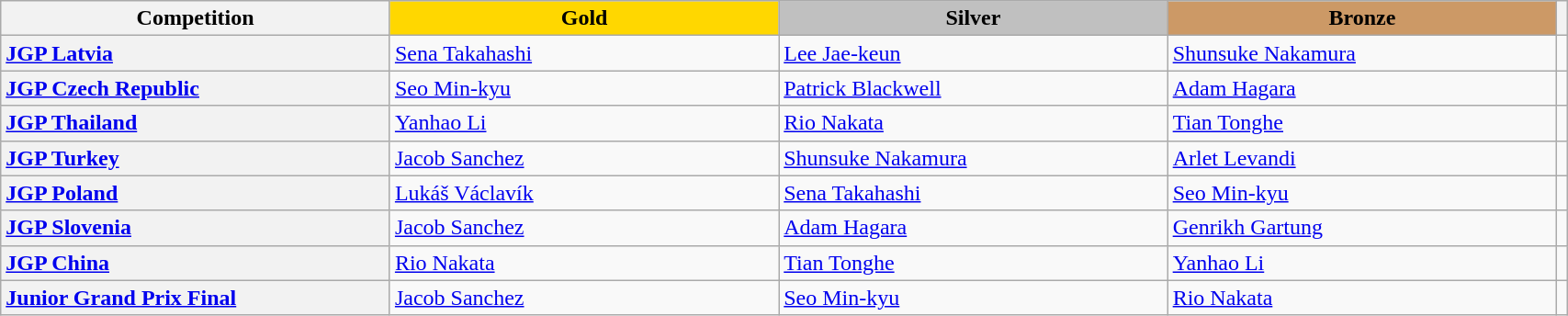<table class="wikitable unsortable" style="text-align:left; width:90%">
<tr>
<th scope="col" style="text-align:center; width:25%">Competition</th>
<td scope="col" style="text-align:center; width:25%; background:gold"><strong>Gold</strong></td>
<td scope="col" style="text-align:center; width:25%; background:silver"><strong>Silver</strong></td>
<td scope="col" style="text-align:center; width:25%; background:#c96"><strong>Bronze</strong></td>
<th scope="col" style="text-align:center"></th>
</tr>
<tr>
<th scope="row" style="text-align:left"> <a href='#'>JGP Latvia</a></th>
<td> <a href='#'>Sena Takahashi</a></td>
<td> <a href='#'>Lee Jae-keun</a></td>
<td> <a href='#'>Shunsuke Nakamura</a></td>
<td></td>
</tr>
<tr>
<th scope="row" style="text-align:left"> <a href='#'>JGP Czech Republic</a></th>
<td> <a href='#'>Seo Min-kyu</a></td>
<td> <a href='#'>Patrick Blackwell</a></td>
<td> <a href='#'>Adam Hagara</a></td>
<td></td>
</tr>
<tr>
<th scope="row" style="text-align:left"> <a href='#'>JGP Thailand</a></th>
<td> <a href='#'>Yanhao Li</a></td>
<td> <a href='#'>Rio Nakata</a></td>
<td> <a href='#'>Tian Tonghe</a></td>
<td></td>
</tr>
<tr>
<th scope="row" style="text-align:left"> <a href='#'>JGP Turkey</a></th>
<td> <a href='#'>Jacob Sanchez</a></td>
<td> <a href='#'>Shunsuke Nakamura</a></td>
<td> <a href='#'>Arlet Levandi</a></td>
<td></td>
</tr>
<tr>
<th scope="row" style="text-align:left"> <a href='#'>JGP Poland</a></th>
<td> <a href='#'>Lukáš Václavík</a></td>
<td> <a href='#'>Sena Takahashi</a></td>
<td> <a href='#'>Seo Min-kyu</a></td>
<td></td>
</tr>
<tr>
<th scope="row" style="text-align:left"> <a href='#'>JGP Slovenia</a></th>
<td> <a href='#'>Jacob Sanchez</a></td>
<td> <a href='#'>Adam Hagara</a></td>
<td> <a href='#'>Genrikh Gartung</a></td>
<td></td>
</tr>
<tr>
<th scope="row" style="text-align:left"> <a href='#'>JGP China</a></th>
<td> <a href='#'>Rio Nakata</a></td>
<td> <a href='#'>Tian Tonghe</a></td>
<td> <a href='#'>Yanhao Li</a></td>
<td></td>
</tr>
<tr>
<th scope="row" style="text-align:left"> <a href='#'>Junior Grand Prix Final</a></th>
<td> <a href='#'>Jacob Sanchez</a></td>
<td> <a href='#'>Seo Min-kyu</a></td>
<td> <a href='#'>Rio Nakata</a></td>
<td></td>
</tr>
</table>
